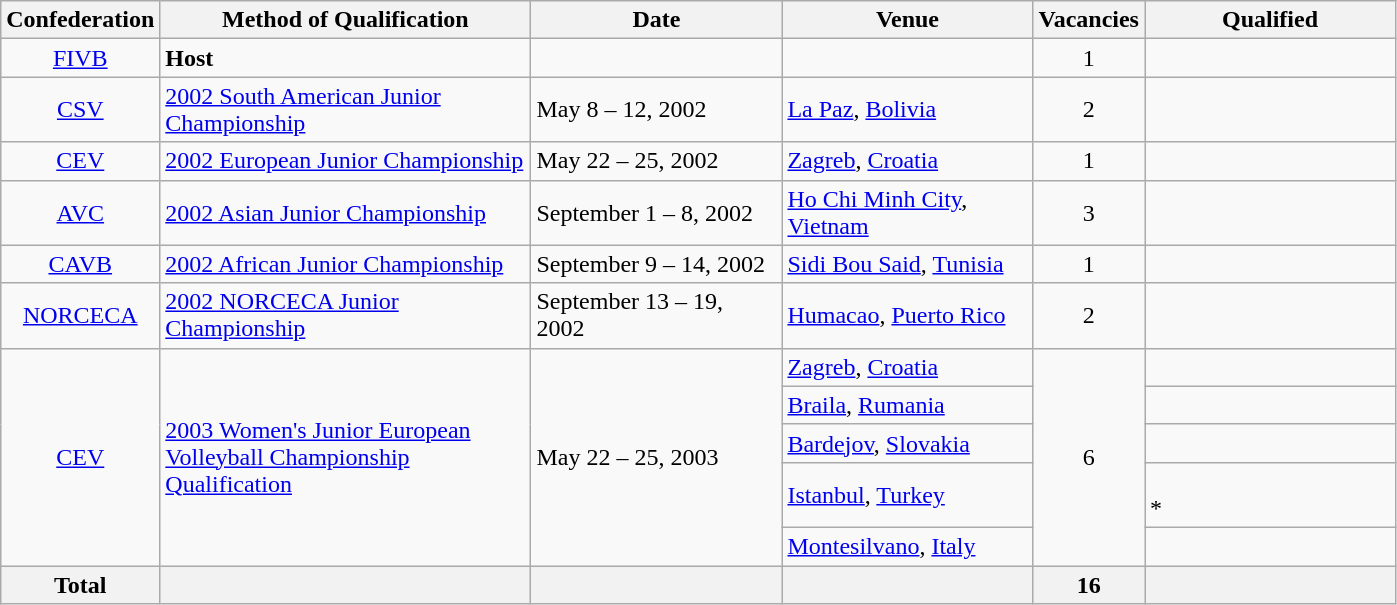<table class="wikitable">
<tr>
<th width=50>Confederation</th>
<th width=240>Method of Qualification</th>
<th width=160>Date</th>
<th width=160>Venue</th>
<th width=60>Vacancies</th>
<th width=160>Qualified</th>
</tr>
<tr>
<td align=center><a href='#'>FIVB</a></td>
<td><strong>Host</strong></td>
<td></td>
<td></td>
<td style="text-align:center;">1</td>
<td></td>
</tr>
<tr>
<td align=center><a href='#'>CSV</a></td>
<td><a href='#'>2002 South American Junior Championship</a></td>
<td>May 8 – 12, 2002</td>
<td> <a href='#'>La Paz</a>, <a href='#'>Bolivia</a></td>
<td style="text-align:center;">2</td>
<td><br></td>
</tr>
<tr>
<td align=center><a href='#'>CEV</a></td>
<td><a href='#'>2002 European Junior Championship</a></td>
<td>May 22 – 25, 2002</td>
<td> <a href='#'>Zagreb</a>, <a href='#'>Croatia</a></td>
<td style="text-align:center;">1</td>
<td></td>
</tr>
<tr>
<td align=center><a href='#'>AVC</a></td>
<td><a href='#'>2002 Asian Junior Championship</a></td>
<td>September 1 – 8, 2002</td>
<td> <a href='#'>Ho Chi Minh City</a>, <a href='#'>Vietnam</a></td>
<td style="text-align:center;">3</td>
<td><br><br></td>
</tr>
<tr>
<td align=center><a href='#'>CAVB</a></td>
<td><a href='#'>2002 African Junior Championship</a></td>
<td>September 9 – 14, 2002</td>
<td> <a href='#'>Sidi Bou Said</a>, <a href='#'>Tunisia</a></td>
<td style="text-align:center;">1</td>
<td></td>
</tr>
<tr>
<td align=center><a href='#'>NORCECA</a></td>
<td><a href='#'>2002 NORCECA Junior Championship</a></td>
<td>September 13 – 19, 2002</td>
<td> <a href='#'>Humacao</a>, <a href='#'>Puerto Rico</a></td>
<td style="text-align:center;">2</td>
<td><br></td>
</tr>
<tr>
<td align=center rowspan=5><a href='#'>CEV</a></td>
<td rowspan=5><a href='#'>2003 Women's Junior European Volleyball Championship Qualification</a></td>
<td rowspan=5>May 22 – 25, 2003</td>
<td> <a href='#'>Zagreb</a>, <a href='#'>Croatia</a></td>
<td style="text-align:center;" rowspan=5>6</td>
<td></td>
</tr>
<tr>
<td> <a href='#'>Braila</a>, <a href='#'>Rumania</a></td>
<td></td>
</tr>
<tr>
<td> <a href='#'>Bardejov</a>, <a href='#'>Slovakia</a></td>
<td></td>
</tr>
<tr>
<td> <a href='#'>Istanbul</a>, <a href='#'>Turkey</a></td>
<td><br>*</td>
</tr>
<tr>
<td> <a href='#'>Montesilvano</a>, <a href='#'>Italy</a></td>
<td></td>
</tr>
<tr>
<th>Total</th>
<th></th>
<th></th>
<th></th>
<th>16</th>
<th></th>
</tr>
</table>
